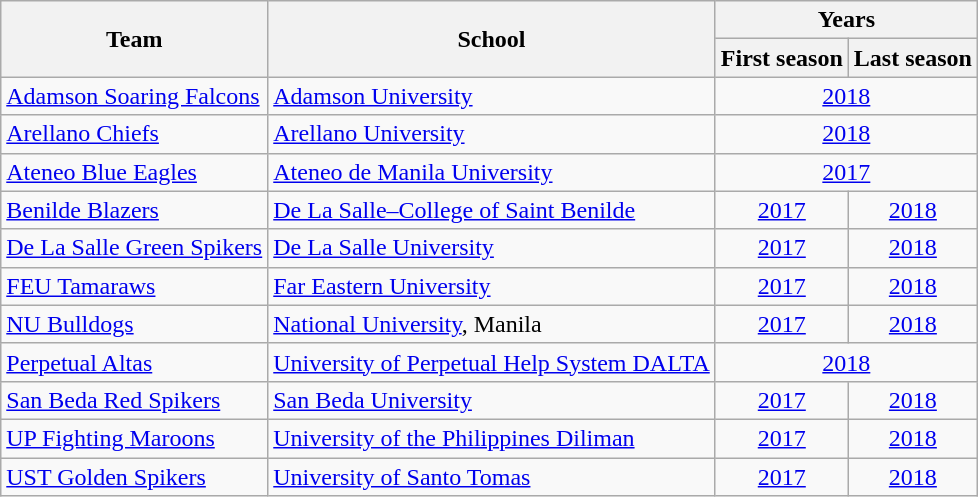<table class="wikitable sortable">
<tr>
<th rowspan="2">Team</th>
<th rowspan="2">School</th>
<th colspan="2">Years</th>
</tr>
<tr>
<th>First season</th>
<th>Last season</th>
</tr>
<tr>
<td><a href='#'>Adamson Soaring Falcons</a></td>
<td><a href='#'>Adamson University</a></td>
<td style="text-align:center" colspan="2"><a href='#'>2018</a></td>
</tr>
<tr>
<td><a href='#'>Arellano Chiefs</a></td>
<td><a href='#'>Arellano University</a></td>
<td style="text-align:center" colspan="2"><a href='#'>2018</a></td>
</tr>
<tr>
<td><a href='#'>Ateneo Blue Eagles</a></td>
<td><a href='#'>Ateneo de Manila University</a></td>
<td style="text-align:center" colspan="2"><a href='#'>2017</a></td>
</tr>
<tr>
<td><a href='#'>Benilde Blazers</a></td>
<td><a href='#'>De La Salle–College of Saint Benilde</a></td>
<td style="text-align:center"><a href='#'>2017</a></td>
<td style="text-align:center"><a href='#'>2018</a></td>
</tr>
<tr>
<td><a href='#'>De La Salle Green Spikers</a></td>
<td><a href='#'>De La Salle University</a></td>
<td style="text-align:center"><a href='#'>2017</a></td>
<td style="text-align:center"><a href='#'>2018</a></td>
</tr>
<tr>
<td><a href='#'>FEU Tamaraws</a></td>
<td><a href='#'>Far Eastern University</a></td>
<td style="text-align:center"><a href='#'>2017</a></td>
<td style="text-align:center"><a href='#'>2018</a></td>
</tr>
<tr>
<td><a href='#'>NU Bulldogs</a></td>
<td><a href='#'>National University</a>, Manila</td>
<td style="text-align:center"><a href='#'>2017</a></td>
<td style="text-align:center"><a href='#'>2018</a></td>
</tr>
<tr>
<td><a href='#'>Perpetual Altas</a></td>
<td><a href='#'>University of Perpetual Help System DALTA</a></td>
<td style="text-align:center" colspan="2"><a href='#'>2018</a></td>
</tr>
<tr>
<td><a href='#'>San Beda Red Spikers</a></td>
<td><a href='#'>San Beda University</a></td>
<td style="text-align:center"><a href='#'>2017</a></td>
<td style="text-align:center"><a href='#'>2018</a></td>
</tr>
<tr>
<td><a href='#'>UP Fighting Maroons</a></td>
<td><a href='#'>University of the Philippines Diliman</a></td>
<td style="text-align:center"><a href='#'>2017</a></td>
<td style="text-align:center"><a href='#'>2018</a></td>
</tr>
<tr>
<td><a href='#'>UST Golden Spikers</a></td>
<td><a href='#'>University of Santo Tomas</a></td>
<td style="text-align:center"><a href='#'>2017</a></td>
<td style="text-align:center"><a href='#'>2018</a></td>
</tr>
</table>
